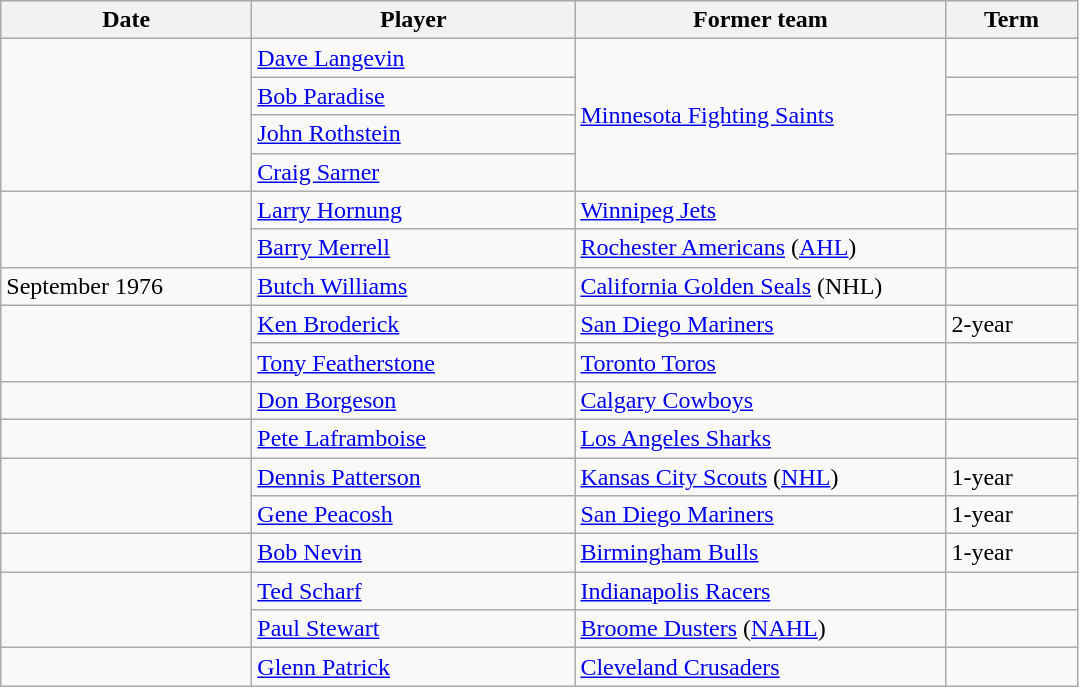<table class="wikitable">
<tr style="background:#ddd; text-align:center;">
<th style="width: 10em;">Date</th>
<th style="width: 13em;">Player</th>
<th style="width: 15em;">Former team</th>
<th style="width: 5em;">Term</th>
</tr>
<tr>
<td rowspan=4></td>
<td><a href='#'>Dave Langevin</a></td>
<td rowspan=4><a href='#'>Minnesota Fighting Saints</a></td>
<td></td>
</tr>
<tr>
<td><a href='#'>Bob Paradise</a></td>
<td></td>
</tr>
<tr>
<td><a href='#'>John Rothstein</a></td>
<td></td>
</tr>
<tr>
<td><a href='#'>Craig Sarner</a></td>
<td></td>
</tr>
<tr>
<td rowspan=2></td>
<td><a href='#'>Larry Hornung</a></td>
<td><a href='#'>Winnipeg Jets</a></td>
<td></td>
</tr>
<tr>
<td><a href='#'>Barry Merrell</a></td>
<td><a href='#'>Rochester Americans</a> (<a href='#'>AHL</a>)</td>
<td></td>
</tr>
<tr>
<td>September 1976</td>
<td><a href='#'>Butch Williams</a></td>
<td><a href='#'>California Golden Seals</a> (NHL)</td>
<td></td>
</tr>
<tr>
<td rowspan=2></td>
<td><a href='#'>Ken Broderick</a></td>
<td><a href='#'>San Diego Mariners</a></td>
<td>2-year</td>
</tr>
<tr>
<td><a href='#'>Tony Featherstone</a></td>
<td><a href='#'>Toronto Toros</a></td>
<td></td>
</tr>
<tr>
<td></td>
<td><a href='#'>Don Borgeson</a></td>
<td><a href='#'>Calgary Cowboys</a></td>
<td></td>
</tr>
<tr>
<td></td>
<td><a href='#'>Pete Laframboise</a></td>
<td><a href='#'>Los Angeles Sharks</a></td>
<td></td>
</tr>
<tr>
<td rowspan=2></td>
<td><a href='#'>Dennis Patterson</a></td>
<td><a href='#'>Kansas City Scouts</a> (<a href='#'>NHL</a>)</td>
<td>1-year</td>
</tr>
<tr>
<td><a href='#'>Gene Peacosh</a></td>
<td><a href='#'>San Diego Mariners</a></td>
<td>1-year</td>
</tr>
<tr>
<td></td>
<td><a href='#'>Bob Nevin</a></td>
<td><a href='#'>Birmingham Bulls</a></td>
<td>1-year</td>
</tr>
<tr>
<td rowspan=2></td>
<td><a href='#'>Ted Scharf</a></td>
<td><a href='#'>Indianapolis Racers</a></td>
<td></td>
</tr>
<tr>
<td><a href='#'>Paul Stewart</a></td>
<td><a href='#'>Broome Dusters</a> (<a href='#'>NAHL</a>)</td>
<td></td>
</tr>
<tr>
<td></td>
<td><a href='#'>Glenn Patrick</a></td>
<td><a href='#'>Cleveland Crusaders</a></td>
<td></td>
</tr>
</table>
